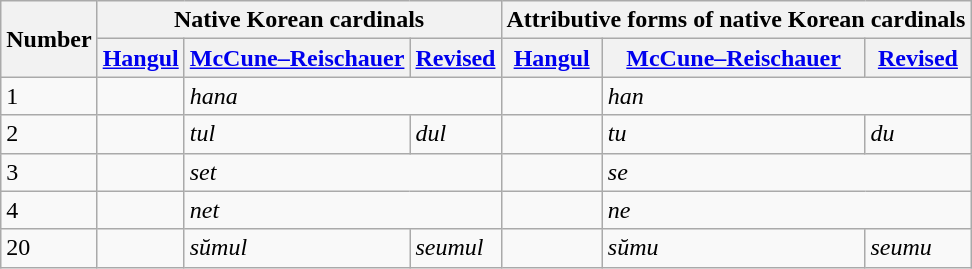<table class="wikitable" >
<tr>
<th rowspan="2">Number</th>
<th colspan="3">Native Korean cardinals</th>
<th colspan="3">Attributive forms of native Korean cardinals</th>
</tr>
<tr>
<th><a href='#'>Hangul</a></th>
<th><a href='#'>McCune–Reischauer</a></th>
<th><a href='#'>Revised</a></th>
<th><a href='#'>Hangul</a></th>
<th><a href='#'>McCune–Reischauer</a></th>
<th><a href='#'>Revised</a></th>
</tr>
<tr>
<td>1</td>
<td></td>
<td colspan=2><em>hana</em></td>
<td></td>
<td colspan=2><em>han</em></td>
</tr>
<tr>
<td>2</td>
<td></td>
<td><em>tul</em></td>
<td><em>dul</em></td>
<td></td>
<td><em>tu</em></td>
<td><em>du</em></td>
</tr>
<tr>
<td>3</td>
<td></td>
<td colspan=2><em>set</em></td>
<td></td>
<td colspan=2><em>se</em></td>
</tr>
<tr>
<td>4</td>
<td></td>
<td colspan=2><em>net</em></td>
<td></td>
<td colspan=2><em>ne</em></td>
</tr>
<tr>
<td>20</td>
<td></td>
<td><em>sŭmul</em></td>
<td><em>seumul</em></td>
<td></td>
<td><em>sŭmu</em></td>
<td><em>seumu</em></td>
</tr>
</table>
